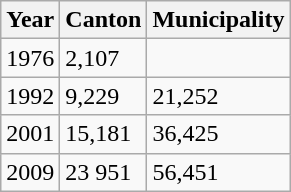<table class=wikitable>
<tr>
<th>Year</th>
<th>Canton</th>
<th>Municipality</th>
</tr>
<tr>
<td>1976</td>
<td>2,107</td>
<td></td>
</tr>
<tr>
<td>1992</td>
<td>9,229</td>
<td>21,252 </td>
</tr>
<tr>
<td>2001</td>
<td>15,181</td>
<td>36,425</td>
</tr>
<tr>
<td>2009</td>
<td>23 951</td>
<td>56,451</td>
</tr>
</table>
